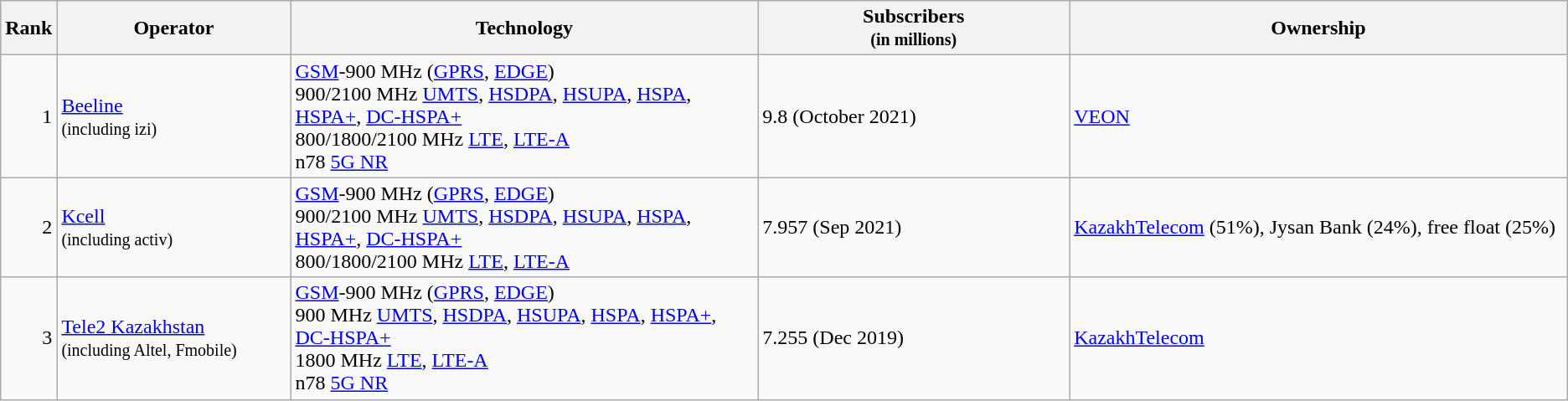<table class="wikitable">
<tr>
<th style="width:3%;">Rank</th>
<th style="width:15%;">Operator</th>
<th style="width:30%;">Technology</th>
<th style="width:20%;">Subscribers<br><small>(in millions)</small></th>
<th style="width:32%;">Ownership</th>
</tr>
<tr>
<td align=right>1</td>
<td><a href='#'>Beeline</a> <br><small>(including izi)</small></td>
<td><a href='#'>GSM</a>-900 MHz (<a href='#'>GPRS</a>, <a href='#'>EDGE</a>) <br>900/2100 MHz <a href='#'>UMTS</a>, <a href='#'>HSDPA</a>, <a href='#'>HSUPA</a>, <a href='#'>HSPA</a>, <a href='#'>HSPA+</a>, <a href='#'>DC-HSPA+</a><br>800/1800/2100 MHz <a href='#'>LTE</a>, <a href='#'>LTE-A</a> <br>n78 <a href='#'>5G NR</a></td>
<td>9.8 (October 2021)</td>
<td><a href='#'>VEON</a></td>
</tr>
<tr>
<td align=right>2</td>
<td><a href='#'>Kcell</a> <br><small>(including activ)</small></td>
<td><a href='#'>GSM</a>-900 MHz (<a href='#'>GPRS</a>, <a href='#'>EDGE</a>) <br>900/2100 MHz <a href='#'>UMTS</a>, <a href='#'>HSDPA</a>, <a href='#'>HSUPA</a>, <a href='#'>HSPA</a>, <a href='#'>HSPA+</a>, <a href='#'>DC-HSPA+</a><br>800/1800/2100 MHz <a href='#'>LTE</a>, <a href='#'>LTE-A</a></td>
<td>7.957 (Sep 2021)</td>
<td><a href='#'>KazakhTelecom</a> (51%), Jysan Bank (24%), free float (25%)</td>
</tr>
<tr>
<td align=right>3</td>
<td><a href='#'>Tele2 Kazakhstan</a> <br><small>(including Altel, Fmobile)</small></td>
<td><a href='#'>GSM</a>-900 MHz (<a href='#'>GPRS</a>, <a href='#'>EDGE</a>) <br> 900 MHz <a href='#'>UMTS</a>, <a href='#'>HSDPA</a>, <a href='#'>HSUPA</a>, <a href='#'>HSPA</a>, <a href='#'>HSPA+</a>, <a href='#'>DC-HSPA+</a> <br>1800 MHz <a href='#'>LTE</a>, <a href='#'>LTE-A</a><br>n78 <a href='#'>5G NR</a></td>
<td>7.255 (Dec 2019)</td>
<td><a href='#'>KazakhTelecom</a></td>
</tr>
</table>
